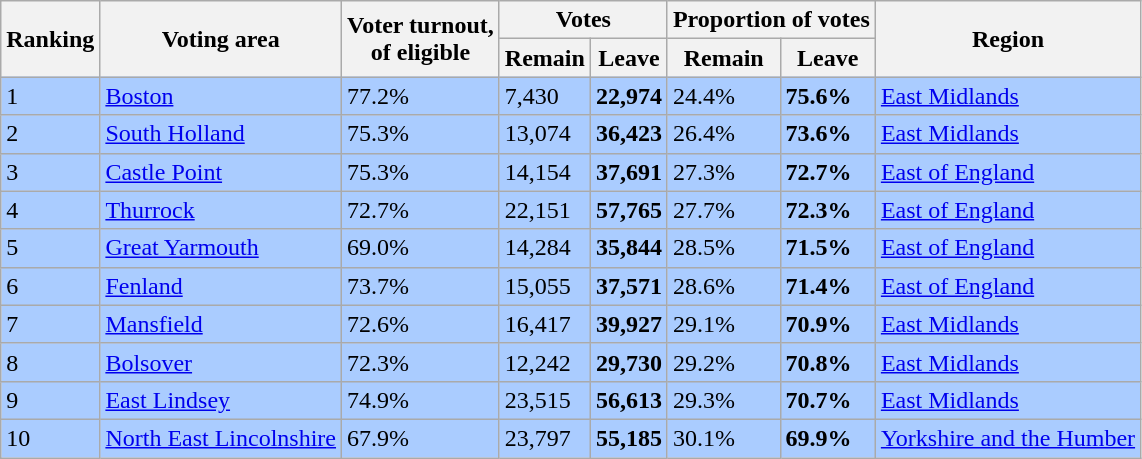<table class="wikitable sortable">
<tr>
<th rowspan=2>Ranking</th>
<th rowspan=2>Voting area</th>
<th rowspan=2>Voter turnout,<br>of eligible</th>
<th colspan=2>Votes</th>
<th colspan=2>Proportion of votes</th>
<th rowspan=2>Region</th>
</tr>
<tr>
<th>Remain</th>
<th>Leave</th>
<th>Remain</th>
<th>Leave</th>
</tr>
<tr style="background:#acf;">
<td>1</td>
<td><a href='#'>Boston</a></td>
<td>77.2%</td>
<td>7,430</td>
<td><strong>22,974</strong></td>
<td>24.4%</td>
<td><strong>75.6%</strong></td>
<td><a href='#'>East Midlands</a></td>
</tr>
<tr style="background:#acf;">
<td>2</td>
<td><a href='#'>South Holland</a></td>
<td>75.3%</td>
<td>13,074</td>
<td><strong>36,423</strong></td>
<td>26.4%</td>
<td><strong>73.6%</strong></td>
<td><a href='#'>East Midlands</a></td>
</tr>
<tr style="background:#acf;">
<td>3</td>
<td><a href='#'>Castle Point</a></td>
<td>75.3%</td>
<td>14,154</td>
<td><strong>37,691</strong></td>
<td>27.3%</td>
<td><strong>72.7%</strong></td>
<td><a href='#'>East of England</a></td>
</tr>
<tr style="background:#acf;">
<td>4</td>
<td><a href='#'>Thurrock</a></td>
<td>72.7%</td>
<td>22,151</td>
<td><strong>57,765</strong></td>
<td>27.7%</td>
<td><strong>72.3%</strong></td>
<td><a href='#'>East of England</a></td>
</tr>
<tr style="background:#acf;">
<td>5</td>
<td><a href='#'>Great Yarmouth</a></td>
<td>69.0%</td>
<td>14,284</td>
<td><strong>35,844</strong></td>
<td>28.5%</td>
<td><strong>71.5%</strong></td>
<td><a href='#'>East of England</a></td>
</tr>
<tr style="background:#acf;">
<td>6</td>
<td><a href='#'>Fenland</a></td>
<td>73.7%</td>
<td>15,055</td>
<td><strong>37,571</strong></td>
<td>28.6%</td>
<td><strong>71.4%</strong></td>
<td><a href='#'>East of England</a></td>
</tr>
<tr style="background:#acf;">
<td>7</td>
<td><a href='#'>Mansfield</a></td>
<td>72.6%</td>
<td>16,417</td>
<td><strong>39,927</strong></td>
<td>29.1%</td>
<td><strong>70.9%</strong></td>
<td><a href='#'>East Midlands</a></td>
</tr>
<tr style="background:#acf;">
<td>8</td>
<td><a href='#'>Bolsover</a></td>
<td>72.3%</td>
<td>12,242</td>
<td><strong>29,730</strong></td>
<td>29.2%</td>
<td><strong>70.8%</strong></td>
<td><a href='#'>East Midlands</a></td>
</tr>
<tr style="background:#acf;">
<td>9</td>
<td><a href='#'>East Lindsey</a></td>
<td>74.9%</td>
<td>23,515</td>
<td><strong>56,613</strong></td>
<td>29.3%</td>
<td><strong>70.7%</strong></td>
<td><a href='#'>East Midlands</a></td>
</tr>
<tr style="background:#acf;">
<td>10</td>
<td><a href='#'>North East Lincolnshire</a></td>
<td>67.9%</td>
<td>23,797</td>
<td><strong>55,185</strong></td>
<td>30.1%</td>
<td><strong>69.9%</strong></td>
<td><a href='#'>Yorkshire and the Humber</a></td>
</tr>
</table>
